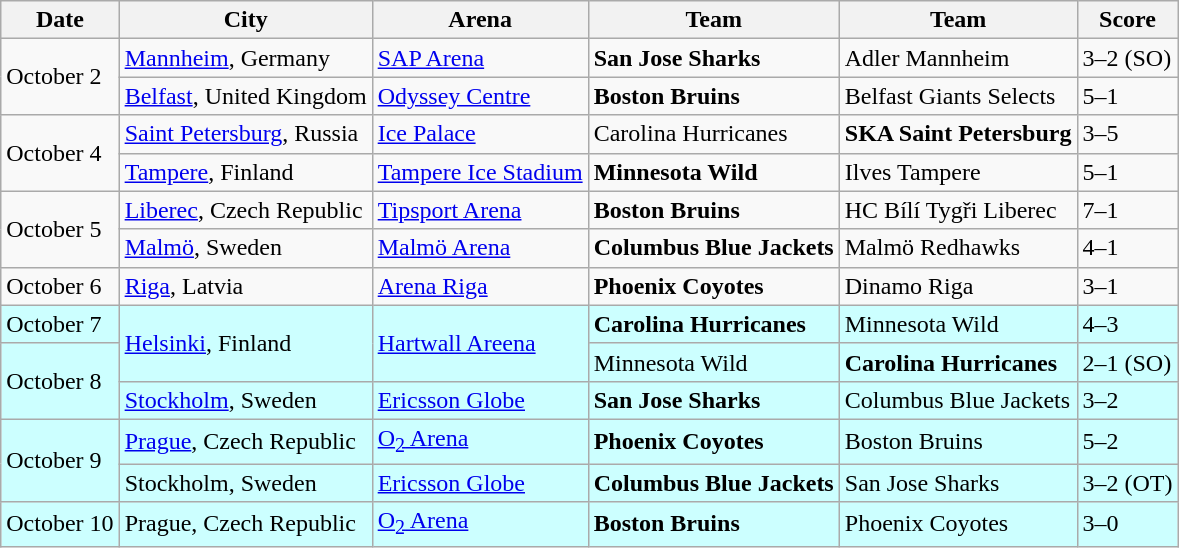<table class="wikitable">
<tr>
<th>Date</th>
<th>City</th>
<th>Arena</th>
<th>Team</th>
<th>Team</th>
<th>Score</th>
</tr>
<tr>
<td rowspan="2">October 2</td>
<td><a href='#'>Mannheim</a>, Germany</td>
<td><a href='#'>SAP Arena</a></td>
<td><strong>San Jose Sharks</strong></td>
<td>Adler Mannheim</td>
<td>3–2 (SO)</td>
</tr>
<tr>
<td><a href='#'>Belfast</a>, United Kingdom</td>
<td><a href='#'>Odyssey Centre</a></td>
<td><strong>Boston Bruins</strong></td>
<td>Belfast Giants Selects</td>
<td>5–1</td>
</tr>
<tr>
<td rowspan="2">October 4</td>
<td><a href='#'>Saint Petersburg</a>, Russia</td>
<td><a href='#'>Ice Palace</a></td>
<td>Carolina Hurricanes</td>
<td><strong>SKA Saint Petersburg</strong></td>
<td>3–5</td>
</tr>
<tr>
<td><a href='#'>Tampere</a>, Finland</td>
<td><a href='#'>Tampere Ice Stadium</a></td>
<td><strong>Minnesota Wild</strong></td>
<td>Ilves Tampere</td>
<td>5–1</td>
</tr>
<tr>
<td rowspan="2">October 5</td>
<td><a href='#'>Liberec</a>, Czech Republic</td>
<td><a href='#'>Tipsport Arena</a></td>
<td><strong>Boston Bruins</strong></td>
<td>HC Bílí Tygři Liberec</td>
<td>7–1</td>
</tr>
<tr>
<td><a href='#'>Malmö</a>, Sweden</td>
<td><a href='#'>Malmö Arena</a></td>
<td><strong>Columbus Blue Jackets</strong></td>
<td>Malmö Redhawks</td>
<td>4–1</td>
</tr>
<tr>
<td>October 6</td>
<td><a href='#'>Riga</a>, Latvia</td>
<td><a href='#'>Arena Riga</a></td>
<td><strong>Phoenix Coyotes</strong></td>
<td>Dinamo Riga</td>
<td>3–1</td>
</tr>
<tr bgcolor="#ccffff">
<td>October 7</td>
<td rowspan="2"><a href='#'>Helsinki</a>, Finland</td>
<td rowspan="2"><a href='#'>Hartwall Areena</a></td>
<td><strong>Carolina Hurricanes</strong></td>
<td>Minnesota Wild</td>
<td>4–3</td>
</tr>
<tr bgcolor="#ccffff">
<td rowspan="2">October 8</td>
<td>Minnesota Wild</td>
<td><strong>Carolina Hurricanes</strong></td>
<td>2–1 (SO)</td>
</tr>
<tr bgcolor="#ccffff">
<td><a href='#'>Stockholm</a>, Sweden</td>
<td><a href='#'>Ericsson Globe</a></td>
<td><strong>San Jose Sharks</strong></td>
<td>Columbus Blue Jackets</td>
<td>3–2</td>
</tr>
<tr bgcolor="#ccffff">
<td rowspan="2">October 9</td>
<td><a href='#'>Prague</a>, Czech Republic</td>
<td><a href='#'>O<sub>2</sub> Arena</a></td>
<td><strong>Phoenix Coyotes</strong></td>
<td>Boston Bruins</td>
<td>5–2</td>
</tr>
<tr bgcolor="#ccffff">
<td>Stockholm, Sweden</td>
<td><a href='#'>Ericsson Globe</a></td>
<td><strong>Columbus Blue Jackets</strong></td>
<td>San Jose Sharks</td>
<td>3–2 (OT)</td>
</tr>
<tr bgcolor="#ccffff">
<td>October 10</td>
<td>Prague, Czech Republic</td>
<td><a href='#'>O<sub>2</sub> Arena</a></td>
<td><strong>Boston Bruins</strong></td>
<td>Phoenix Coyotes</td>
<td>3–0</td>
</tr>
</table>
